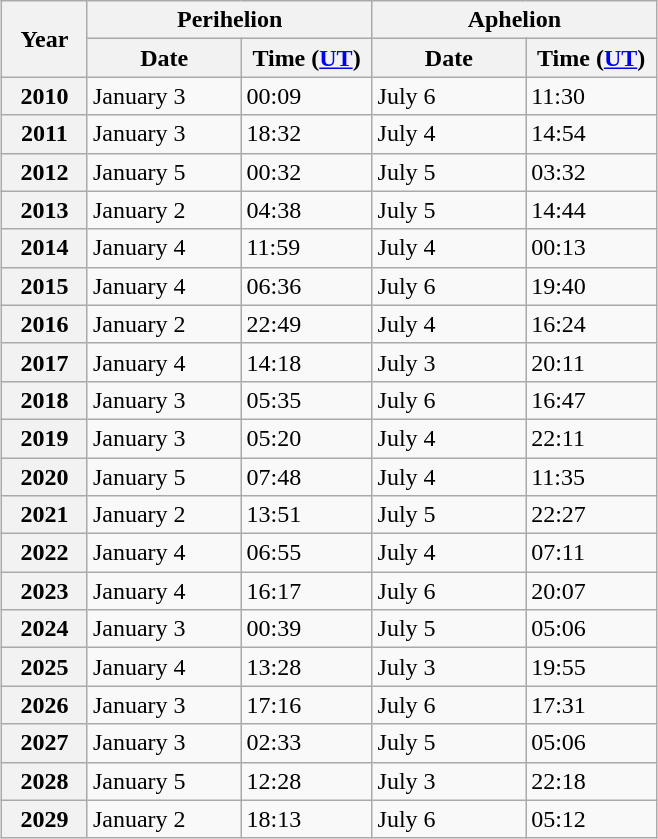<table class="wikitable" style="margin-left:auto; margin-right:auto;">
<tr>
<th rowspan=2 width=50>Year</th>
<th colspan=2>Perihelion</th>
<th colspan=2>Aphelion</th>
</tr>
<tr>
<th width=95>Date</th>
<th width=80>Time (<a href='#'>UT</a>)</th>
<th width=95>Date</th>
<th width=80>Time (<a href='#'>UT</a>)</th>
</tr>
<tr>
<th>2010</th>
<td>January 3</td>
<td>00:09</td>
<td>July 6</td>
<td>11:30</td>
</tr>
<tr>
<th>2011</th>
<td>January 3</td>
<td>18:32</td>
<td>July 4</td>
<td>14:54</td>
</tr>
<tr>
<th>2012</th>
<td>January 5</td>
<td>00:32</td>
<td>July 5</td>
<td>03:32</td>
</tr>
<tr>
<th>2013</th>
<td>January 2</td>
<td>04:38</td>
<td>July 5</td>
<td>14:44</td>
</tr>
<tr>
<th>2014</th>
<td>January 4</td>
<td>11:59</td>
<td>July 4</td>
<td>00:13</td>
</tr>
<tr>
<th>2015</th>
<td>January 4</td>
<td>06:36</td>
<td>July 6</td>
<td>19:40</td>
</tr>
<tr>
<th>2016</th>
<td>January 2</td>
<td>22:49</td>
<td>July 4</td>
<td>16:24</td>
</tr>
<tr>
<th>2017</th>
<td>January 4</td>
<td>14:18</td>
<td>July 3</td>
<td>20:11</td>
</tr>
<tr>
<th>2018</th>
<td>January 3</td>
<td>05:35</td>
<td>July 6</td>
<td>16:47</td>
</tr>
<tr>
<th>2019</th>
<td>January 3</td>
<td>05:20</td>
<td>July 4</td>
<td>22:11</td>
</tr>
<tr>
<th>2020</th>
<td>January 5</td>
<td>07:48</td>
<td>July 4</td>
<td>11:35</td>
</tr>
<tr>
<th>2021</th>
<td>January 2</td>
<td>13:51</td>
<td>July 5</td>
<td>22:27</td>
</tr>
<tr>
<th>2022</th>
<td>January 4</td>
<td>06:55</td>
<td>July 4</td>
<td>07:11</td>
</tr>
<tr>
<th>2023</th>
<td>January 4</td>
<td>16:17</td>
<td>July 6</td>
<td>20:07</td>
</tr>
<tr>
<th>2024</th>
<td>January 3</td>
<td>00:39</td>
<td>July 5</td>
<td>05:06</td>
</tr>
<tr>
<th>2025</th>
<td>January 4</td>
<td>13:28</td>
<td>July 3</td>
<td>19:55</td>
</tr>
<tr>
<th>2026</th>
<td>January 3</td>
<td>17:16</td>
<td>July 6</td>
<td>17:31</td>
</tr>
<tr>
<th>2027</th>
<td>January 3</td>
<td>02:33</td>
<td>July 5</td>
<td>05:06</td>
</tr>
<tr>
<th>2028</th>
<td>January 5</td>
<td>12:28</td>
<td>July 3</td>
<td>22:18</td>
</tr>
<tr>
<th>2029</th>
<td>January 2</td>
<td>18:13</td>
<td>July 6</td>
<td>05:12</td>
</tr>
</table>
